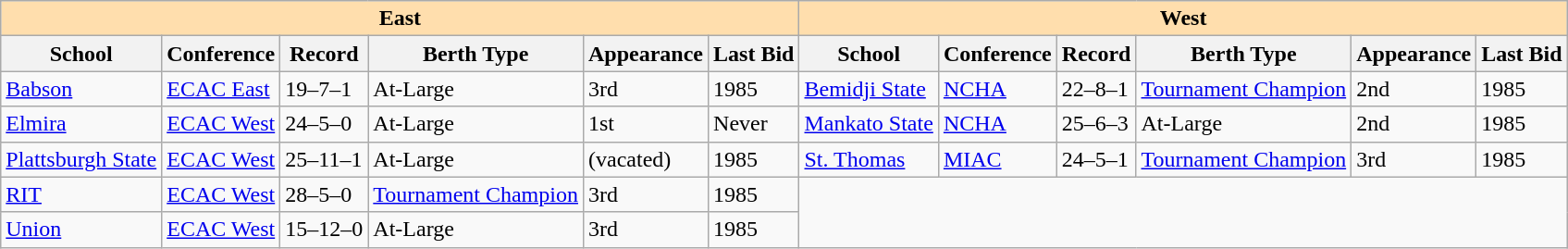<table class="wikitable">
<tr>
<th colspan="6" style="background:#ffdead;">East</th>
<th colspan="6" style="background:#ffdead;">West</th>
</tr>
<tr>
<th>School</th>
<th>Conference</th>
<th>Record</th>
<th>Berth Type</th>
<th>Appearance</th>
<th>Last Bid</th>
<th>School</th>
<th>Conference</th>
<th>Record</th>
<th>Berth Type</th>
<th>Appearance</th>
<th>Last Bid</th>
</tr>
<tr>
<td><a href='#'>Babson</a></td>
<td><a href='#'>ECAC East</a></td>
<td>19–7–1</td>
<td>At-Large</td>
<td>3rd</td>
<td>1985</td>
<td><a href='#'>Bemidji State</a></td>
<td><a href='#'>NCHA</a></td>
<td>22–8–1</td>
<td><a href='#'>Tournament Champion</a></td>
<td>2nd</td>
<td>1985</td>
</tr>
<tr>
<td><a href='#'>Elmira</a></td>
<td><a href='#'>ECAC West</a></td>
<td>24–5–0</td>
<td>At-Large</td>
<td>1st</td>
<td>Never</td>
<td><a href='#'>Mankato State</a></td>
<td><a href='#'>NCHA</a></td>
<td>25–6–3</td>
<td>At-Large</td>
<td>2nd</td>
<td>1985</td>
</tr>
<tr>
<td><a href='#'>Plattsburgh State</a></td>
<td><a href='#'>ECAC West</a></td>
<td>25–11–1</td>
<td>At-Large</td>
<td>(vacated)</td>
<td>1985</td>
<td><a href='#'>St. Thomas</a></td>
<td><a href='#'>MIAC</a></td>
<td>24–5–1</td>
<td><a href='#'>Tournament Champion</a></td>
<td>3rd</td>
<td>1985</td>
</tr>
<tr>
<td><a href='#'>RIT</a></td>
<td><a href='#'>ECAC West</a></td>
<td>28–5–0</td>
<td><a href='#'>Tournament Champion</a></td>
<td>3rd</td>
<td>1985</td>
</tr>
<tr>
<td><a href='#'>Union</a></td>
<td><a href='#'>ECAC West</a></td>
<td>15–12–0</td>
<td>At-Large</td>
<td>3rd</td>
<td>1985</td>
</tr>
</table>
